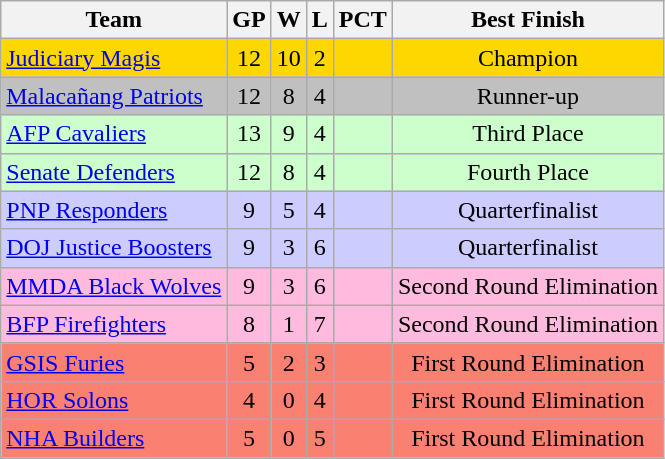<table class="wikitable sortable" style="text-align:center;">
<tr>
<th>Team</th>
<th>GP</th>
<th>W</th>
<th>L</th>
<th>PCT</th>
<th>Best Finish</th>
</tr>
<tr bgcolor="gold">
<td align=left><a href='#'>Judiciary Magis</a></td>
<td>12</td>
<td>10</td>
<td>2</td>
<td></td>
<td>Champion</td>
</tr>
<tr bgcolor="silver">
<td align=left><a href='#'>Malacañang Patriots</a></td>
<td>12</td>
<td>8</td>
<td>4</td>
<td></td>
<td>Runner-up</td>
</tr>
<tr bgcolor="#ccffcc">
<td align=left><a href='#'>AFP Cavaliers</a></td>
<td>13</td>
<td>9</td>
<td>4</td>
<td></td>
<td>Third Place</td>
</tr>
<tr bgcolor="#ccffcc">
<td align=left><a href='#'>Senate Defenders</a></td>
<td>12</td>
<td>8</td>
<td>4</td>
<td></td>
<td>Fourth Place</td>
</tr>
<tr bgcolor="#ccccff">
<td align=left><a href='#'>PNP Responders</a></td>
<td>9</td>
<td>5</td>
<td>4</td>
<td></td>
<td>Quarterfinalist</td>
</tr>
<tr bgcolor="#ccccff">
<td align=left><a href='#'>DOJ Justice Boosters</a></td>
<td>9</td>
<td>3</td>
<td>6</td>
<td></td>
<td>Quarterfinalist</td>
</tr>
<tr bgcolor="#fbd">
<td align=left><a href='#'>MMDA Black Wolves</a></td>
<td>9</td>
<td>3</td>
<td>6</td>
<td></td>
<td>Second Round Elimination</td>
</tr>
<tr bgcolor="#fbd">
<td align=left><a href='#'>BFP Firefighters</a></td>
<td>8</td>
<td>1</td>
<td>7</td>
<td></td>
<td>Second Round Elimination</td>
</tr>
<tr bgcolor="#fa8072">
<td align=left><a href='#'>GSIS Furies</a></td>
<td>5</td>
<td>2</td>
<td>3</td>
<td></td>
<td>First Round Elimination</td>
</tr>
<tr bgcolor="#fa8072">
<td align=left><a href='#'>HOR Solons</a></td>
<td>4</td>
<td>0</td>
<td>4</td>
<td></td>
<td>First Round Elimination</td>
</tr>
<tr bgcolor="#fa8072">
<td align=left><a href='#'>NHA Builders</a></td>
<td>5</td>
<td>0</td>
<td>5</td>
<td></td>
<td>First Round Elimination</td>
</tr>
</table>
